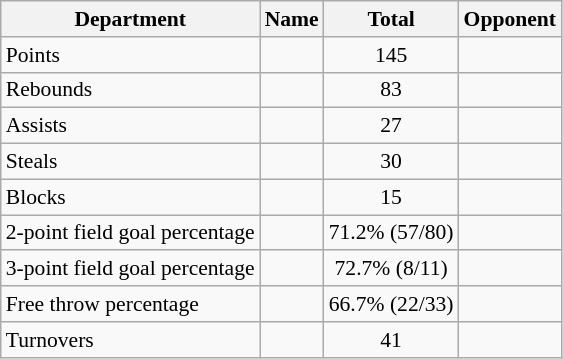<table class=wikitable style="font-size:90%;">
<tr>
<th>Department</th>
<th>Name</th>
<th>Total</th>
<th>Opponent</th>
</tr>
<tr>
<td>Points</td>
<td></td>
<td align=center>145</td>
<td></td>
</tr>
<tr>
<td>Rebounds</td>
<td></td>
<td align=center>83</td>
<td></td>
</tr>
<tr>
<td>Assists</td>
<td></td>
<td align=center>27</td>
<td></td>
</tr>
<tr>
<td>Steals</td>
<td></td>
<td align=center>30</td>
<td></td>
</tr>
<tr>
<td>Blocks</td>
<td></td>
<td align=center>15</td>
<td></td>
</tr>
<tr>
<td>2-point field goal percentage</td>
<td></td>
<td align=center>71.2% (57/80)</td>
<td></td>
</tr>
<tr>
<td>3-point field goal percentage</td>
<td></td>
<td align=center>72.7% (8/11)</td>
<td></td>
</tr>
<tr>
<td>Free throw percentage</td>
<td></td>
<td align=center>66.7% (22/33)</td>
<td></td>
</tr>
<tr>
<td>Turnovers</td>
<td><br></td>
<td align=center>41</td>
<td><br></td>
</tr>
</table>
